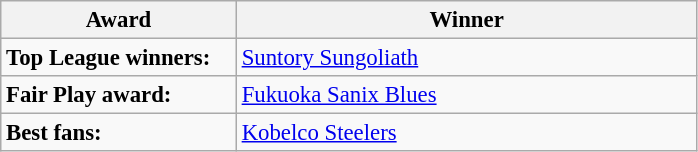<table class="wikitable" style="font-size:95%; text-align:left;">
<tr>
<th style="width:150px;">Award</th>
<th style="width:300px;">Winner</th>
</tr>
<tr>
<td><strong>Top League winners:</strong></td>
<td><a href='#'>Suntory Sungoliath</a></td>
</tr>
<tr>
<td><strong>Fair Play award:</strong></td>
<td><a href='#'>Fukuoka Sanix Blues</a></td>
</tr>
<tr>
<td><strong>Best fans:</strong></td>
<td><a href='#'>Kobelco Steelers</a></td>
</tr>
</table>
